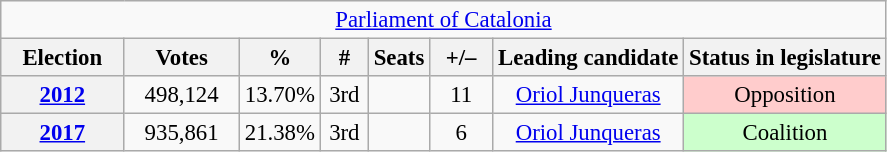<table class="wikitable" style="font-size:95%; text-align:center;">
<tr>
<td colspan="8"><a href='#'>Parliament of Catalonia</a></td>
</tr>
<tr>
<th width="75">Election</th>
<th width="70">Votes</th>
<th width="35">%</th>
<th width="25">#</th>
<th>Seats</th>
<th width="35">+/–</th>
<th>Leading candidate</th>
<th>Status in legislature</th>
</tr>
<tr>
<th><a href='#'>2012</a></th>
<td>498,124</td>
<td>13.70%</td>
<td>3rd</td>
<td></td>
<td>11</td>
<td><a href='#'>Oriol Junqueras</a></td>
<td style="background:#fcc;">Opposition</td>
</tr>
<tr>
<th><a href='#'>2017</a></th>
<td>935,861</td>
<td>21.38%</td>
<td>3rd</td>
<td></td>
<td>6</td>
<td><a href='#'>Oriol Junqueras</a></td>
<td style="background:#cfc;">Coalition </td>
</tr>
</table>
